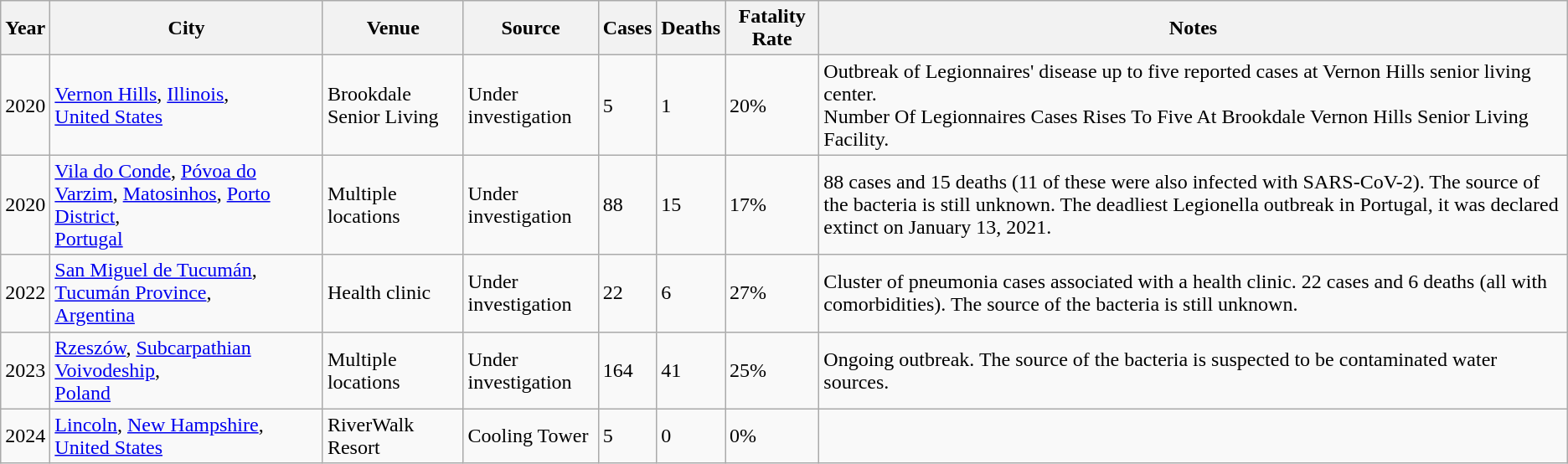<table class="wikitable sortable">
<tr>
<th>Year</th>
<th>City</th>
<th>Venue</th>
<th>Source</th>
<th>Cases</th>
<th>Deaths</th>
<th>Fatality Rate</th>
<th>Notes</th>
</tr>
<tr>
<td>2020</td>
<td><a href='#'>Vernon Hills</a>, <a href='#'>Illinois</a>,<br><a href='#'>United States</a></td>
<td>Brookdale Senior Living</td>
<td>Under investigation</td>
<td>5</td>
<td>1</td>
<td>20%</td>
<td>Outbreak of Legionnaires' disease up to five reported cases at Vernon Hills senior living center.<br>Number Of Legionnaires Cases Rises To Five At Brookdale Vernon Hills Senior Living Facility.</td>
</tr>
<tr>
<td>2020</td>
<td><a href='#'>Vila do Conde</a>, <a href='#'>Póvoa do Varzim</a>, <a href='#'>Matosinhos</a>, <a href='#'>Porto District</a>,<br><a href='#'>Portugal</a></td>
<td>Multiple locations</td>
<td>Under investigation</td>
<td>88</td>
<td>15</td>
<td>17%</td>
<td>88 cases and 15 deaths (11 of these were also infected with SARS-CoV-2). The source of the bacteria is still unknown. The deadliest Legionella outbreak in Portugal, it was declared extinct on January 13, 2021.</td>
</tr>
<tr>
<td>2022</td>
<td><a href='#'>San Miguel de Tucumán</a>, <a href='#'>Tucumán Province</a>,<br><a href='#'>Argentina</a></td>
<td>Health clinic</td>
<td>Under investigation</td>
<td>22</td>
<td>6</td>
<td>27%</td>
<td>Cluster of pneumonia cases associated with a health clinic. 22 cases and 6 deaths (all with comorbidities). The source of the bacteria is still unknown.</td>
</tr>
<tr>
<td>2023</td>
<td><a href='#'>Rzeszów</a>, <a href='#'>Subcarpathian Voivodeship</a>,<br><a href='#'>Poland</a></td>
<td>Multiple locations</td>
<td>Under investigation</td>
<td>164</td>
<td>41</td>
<td>25%</td>
<td>Ongoing outbreak. The source of the bacteria is suspected to be contaminated water sources.</td>
</tr>
<tr>
<td>2024</td>
<td><a href='#'>Lincoln</a>, <a href='#'>New Hampshire</a>, <a href='#'>United States</a></td>
<td>RiverWalk Resort</td>
<td>Cooling Tower</td>
<td>5</td>
<td>0</td>
<td>0%</td>
<td></td>
</tr>
</table>
